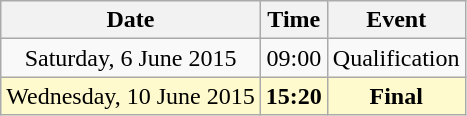<table class ="wikitable" style="text-align:center;">
<tr>
<th>Date</th>
<th>Time</th>
<th>Event</th>
</tr>
<tr>
<td>Saturday, 6 June 2015</td>
<td>09:00</td>
<td>Qualification</td>
</tr>
<tr style="background-color:lemonchiffon;">
<td>Wednesday, 10 June 2015</td>
<td><strong>15:20</strong></td>
<td><strong>Final</strong></td>
</tr>
</table>
